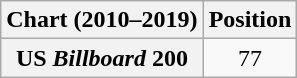<table class="wikitable sortable plainrowheaders" style="text-align:center">
<tr>
<th scope="col">Chart (2010–2019)</th>
<th scope="col">Position</th>
</tr>
<tr>
<th scope="row">US <em>Billboard</em> 200</th>
<td>77</td>
</tr>
</table>
